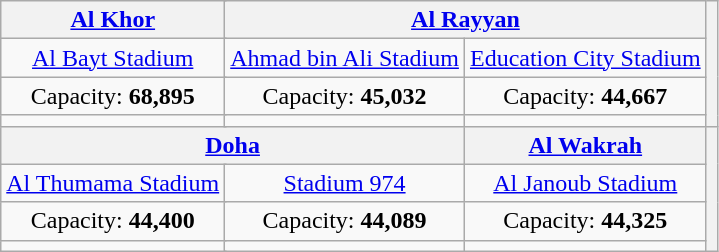<table class="wikitable" style="text-align:center;">
<tr>
<th rowspan="1" colspan="2"><a href='#'>Al Khor</a></th>
<th colspan="2"><a href='#'>Al Rayyan</a><br></th>
<th rowspan="4"></th>
</tr>
<tr>
<td colspan="2"><a href='#'>Al Bayt Stadium</a></td>
<td><a href='#'>Ahmad bin Ali Stadium</a></td>
<td><a href='#'>Education City Stadium</a></td>
</tr>
<tr>
<td colspan="2">Capacity: <strong>68,895</strong></td>
<td>Capacity: <strong>45,032</strong></td>
<td>Capacity: <strong>44,667</strong></td>
</tr>
<tr>
<td colspan="2"></td>
<td></td>
<td></td>
</tr>
<tr>
<th colspan="3" rowspan="1"><a href='#'>Doha</a></th>
<th><a href='#'>Al Wakrah</a></th>
<th rowspan="4"></th>
</tr>
<tr>
<td colspan="2"><a href='#'>Al Thumama Stadium</a></td>
<td><a href='#'>Stadium 974</a></td>
<td><a href='#'>Al Janoub Stadium</a></td>
</tr>
<tr>
<td colspan="2">Capacity: <strong>44,400</strong></td>
<td>Capacity: <strong>44,089</strong></td>
<td>Capacity: <strong>44,325</strong></td>
</tr>
<tr>
<td colspan="2"></td>
<td></td>
<td></td>
</tr>
</table>
